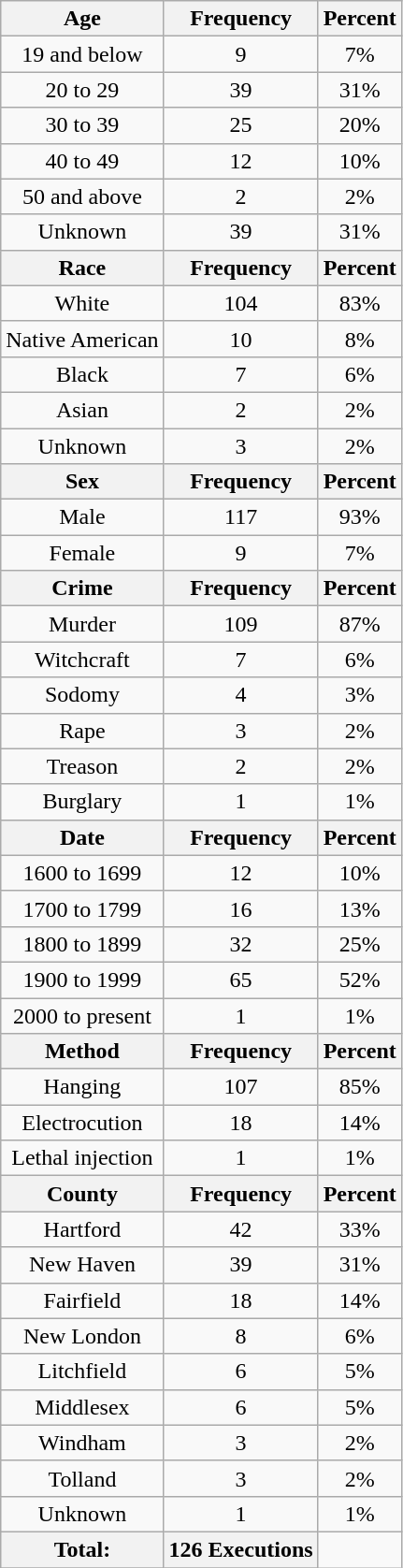<table class="wikitable" style="text-align: center">
<tr>
<th>Age</th>
<th>Frequency</th>
<th>Percent</th>
</tr>
<tr>
<td>19 and below</td>
<td>9</td>
<td>7%</td>
</tr>
<tr>
<td>20 to 29</td>
<td>39</td>
<td>31%</td>
</tr>
<tr>
<td>30 to 39</td>
<td>25</td>
<td>20%</td>
</tr>
<tr>
<td>40 to 49</td>
<td>12</td>
<td>10%</td>
</tr>
<tr>
<td>50 and above</td>
<td>2</td>
<td>2%</td>
</tr>
<tr>
<td>Unknown</td>
<td>39</td>
<td>31%</td>
</tr>
<tr>
<th>Race</th>
<th>Frequency</th>
<th>Percent</th>
</tr>
<tr>
<td>White</td>
<td>104</td>
<td>83%</td>
</tr>
<tr>
<td>Native American</td>
<td>10</td>
<td>8%</td>
</tr>
<tr>
<td>Black</td>
<td>7</td>
<td>6%</td>
</tr>
<tr>
<td>Asian</td>
<td>2</td>
<td>2%</td>
</tr>
<tr>
<td>Unknown</td>
<td>3</td>
<td>2%</td>
</tr>
<tr>
<th>Sex</th>
<th>Frequency</th>
<th>Percent</th>
</tr>
<tr>
<td>Male</td>
<td>117</td>
<td>93%</td>
</tr>
<tr>
<td>Female</td>
<td>9</td>
<td>7%</td>
</tr>
<tr>
<th>Crime</th>
<th>Frequency</th>
<th>Percent</th>
</tr>
<tr>
<td>Murder</td>
<td>109</td>
<td>87%</td>
</tr>
<tr>
<td>Witchcraft</td>
<td>7</td>
<td>6%</td>
</tr>
<tr>
<td>Sodomy</td>
<td>4</td>
<td>3%</td>
</tr>
<tr>
<td>Rape</td>
<td>3</td>
<td>2%</td>
</tr>
<tr>
<td>Treason</td>
<td>2</td>
<td>2%</td>
</tr>
<tr>
<td>Burglary</td>
<td>1</td>
<td>1%</td>
</tr>
<tr>
<th>Date</th>
<th>Frequency</th>
<th>Percent</th>
</tr>
<tr>
<td>1600 to 1699</td>
<td>12</td>
<td>10%</td>
</tr>
<tr>
<td>1700 to 1799</td>
<td>16</td>
<td>13%</td>
</tr>
<tr>
<td>1800 to 1899</td>
<td>32</td>
<td>25%</td>
</tr>
<tr>
<td>1900 to 1999</td>
<td>65</td>
<td>52%</td>
</tr>
<tr>
<td>2000 to present</td>
<td>1</td>
<td>1%</td>
</tr>
<tr>
<th>Method</th>
<th>Frequency</th>
<th>Percent</th>
</tr>
<tr>
<td>Hanging</td>
<td>107</td>
<td>85%</td>
</tr>
<tr>
<td>Electrocution</td>
<td>18</td>
<td>14%</td>
</tr>
<tr>
<td>Lethal injection</td>
<td>1</td>
<td>1%</td>
</tr>
<tr>
<th>County</th>
<th>Frequency</th>
<th>Percent</th>
</tr>
<tr>
<td>Hartford</td>
<td>42</td>
<td>33%</td>
</tr>
<tr>
<td>New Haven</td>
<td>39</td>
<td>31%</td>
</tr>
<tr>
<td>Fairfield</td>
<td>18</td>
<td>14%</td>
</tr>
<tr>
<td>New London</td>
<td>8</td>
<td>6%</td>
</tr>
<tr>
<td>Litchfield</td>
<td>6</td>
<td>5%</td>
</tr>
<tr>
<td>Middlesex</td>
<td>6</td>
<td>5%</td>
</tr>
<tr>
<td>Windham</td>
<td>3</td>
<td>2%</td>
</tr>
<tr>
<td>Tolland</td>
<td>3</td>
<td>2%</td>
</tr>
<tr>
<td>Unknown</td>
<td>1</td>
<td>1%</td>
</tr>
<tr>
<th>Total:</th>
<th>126 Executions</th>
</tr>
<tr>
</tr>
</table>
